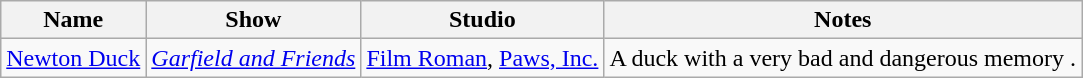<table class="wikitable sortable">
<tr>
<th>Name</th>
<th>Show</th>
<th>Studio</th>
<th>Notes</th>
</tr>
<tr>
<td><a href='#'>Newton Duck</a></td>
<td><em><a href='#'>Garfield and Friends</a></em></td>
<td><a href='#'>Film Roman</a>, <a href='#'>Paws, Inc.</a></td>
<td>A duck with a very bad and dangerous memory .</td>
</tr>
</table>
